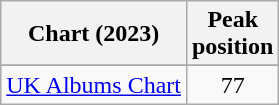<table class="wikitable sortable">
<tr>
<th>Chart (2023)</th>
<th>Peak<br>position</th>
</tr>
<tr>
</tr>
<tr>
<td align="left"><a href='#'>UK Albums Chart</a></td>
<td style="text-align:center;">77</td>
</tr>
</table>
